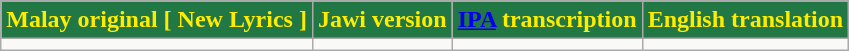<table class="wikitable" style="text-align:center;" cellpadding="1">
<tr>
<th style="background-color:#217844;color:#ffec00;">Malay original [ New Lyrics ]</th>
<th style="background-color:#217844;color:#ffec00;">Jawi version</th>
<th style="background-color:#217844;color:#ffec00;"><a href='#'>IPA</a> transcription</th>
<th style="background-color:#217844;color:#ffec00;">English translation</th>
</tr>
<tr style="vertical-align:top; white-space:nowrap;">
<td></td>
<td></td>
<td></td>
<td></td>
</tr>
</table>
